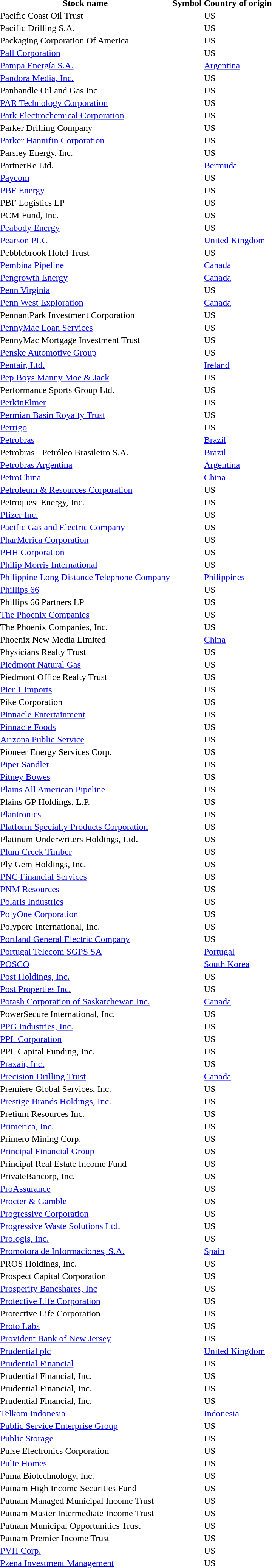<table style="background:transparent;">
<tr>
<th>Stock name</th>
<th>Symbol</th>
<th>Country of origin</th>
</tr>
<tr --->
<td>Pacific Coast Oil Trust</td>
<td></td>
<td>US</td>
</tr>
<tr --->
<td>Pacific Drilling S.A.</td>
<td></td>
<td>US</td>
</tr>
<tr --->
<td>Packaging Corporation Of America</td>
<td></td>
<td>US</td>
</tr>
<tr --->
<td><a href='#'>Pall Corporation</a></td>
<td></td>
<td>US</td>
</tr>
<tr --->
<td><a href='#'>Pampa Energía S.A.</a></td>
<td></td>
<td><a href='#'>Argentina</a></td>
</tr>
<tr --->
<td><a href='#'>Pandora Media, Inc.</a></td>
<td></td>
<td>US</td>
</tr>
<tr --->
<td>Panhandle Oil and Gas Inc</td>
<td></td>
<td>US</td>
</tr>
<tr --->
<td><a href='#'>PAR Technology Corporation</a></td>
<td></td>
<td>US</td>
</tr>
<tr --->
<td><a href='#'>Park Electrochemical Corporation</a></td>
<td></td>
<td>US</td>
</tr>
<tr --->
<td>Parker Drilling Company</td>
<td></td>
<td>US</td>
</tr>
<tr --->
<td><a href='#'>Parker Hannifin Corporation</a></td>
<td></td>
<td>US</td>
</tr>
<tr --->
<td>Parsley Energy, Inc.</td>
<td></td>
<td>US</td>
</tr>
<tr --->
<td>PartnerRe Ltd.</td>
<td></td>
<td><a href='#'>Bermuda</a></td>
</tr>
<tr --->
<td><a href='#'>Paycom</a></td>
<td></td>
<td>US</td>
</tr>
<tr --->
<td><a href='#'>PBF Energy</a></td>
<td></td>
<td>US</td>
</tr>
<tr --->
<td>PBF Logistics LP</td>
<td></td>
<td>US</td>
</tr>
<tr --->
<td>PCM Fund, Inc.</td>
<td></td>
<td>US</td>
</tr>
<tr --->
<td><a href='#'>Peabody Energy</a></td>
<td></td>
<td>US</td>
</tr>
<tr --->
<td><a href='#'>Pearson PLC</a></td>
<td></td>
<td><a href='#'>United Kingdom</a></td>
</tr>
<tr --->
<td>Pebblebrook Hotel Trust</td>
<td></td>
<td>US</td>
</tr>
<tr --->
<td><a href='#'>Pembina Pipeline</a></td>
<td></td>
<td><a href='#'>Canada</a></td>
</tr>
<tr --->
<td><a href='#'>Pengrowth Energy</a></td>
<td></td>
<td><a href='#'>Canada</a></td>
</tr>
<tr --->
<td><a href='#'>Penn Virginia</a></td>
<td></td>
<td>US</td>
</tr>
<tr --->
<td><a href='#'>Penn West Exploration</a></td>
<td></td>
<td><a href='#'>Canada</a></td>
</tr>
<tr --->
<td>PennantPark Investment Corporation</td>
<td></td>
<td>US</td>
</tr>
<tr --->
<td><a href='#'>PennyMac Loan Services</a></td>
<td></td>
<td>US</td>
</tr>
<tr --->
<td>PennyMac Mortgage Investment Trust</td>
<td></td>
<td>US</td>
</tr>
<tr --->
<td><a href='#'>Penske Automotive Group</a></td>
<td></td>
<td>US</td>
</tr>
<tr --->
<td><a href='#'>Pentair, Ltd.</a></td>
<td></td>
<td><a href='#'>Ireland</a></td>
</tr>
<tr --->
<td><a href='#'>Pep Boys Manny Moe & Jack</a></td>
<td></td>
<td>US</td>
</tr>
<tr --->
<td>Performance Sports Group Ltd.</td>
<td></td>
<td>US</td>
</tr>
<tr --->
<td><a href='#'>PerkinElmer</a></td>
<td></td>
<td>US</td>
</tr>
<tr --->
<td><a href='#'>Permian Basin Royalty Trust</a></td>
<td></td>
<td>US</td>
</tr>
<tr --->
<td><a href='#'>Perrigo</a></td>
<td></td>
<td>US</td>
</tr>
<tr --->
<td><a href='#'>Petrobras</a></td>
<td></td>
<td><a href='#'>Brazil</a></td>
</tr>
<tr --->
<td>Petrobras - Petróleo Brasileiro S.A.</td>
<td></td>
<td><a href='#'>Brazil</a></td>
</tr>
<tr --->
<td><a href='#'>Petrobras Argentina</a></td>
<td></td>
<td><a href='#'>Argentina</a></td>
</tr>
<tr --->
<td><a href='#'>PetroChina</a></td>
<td></td>
<td><a href='#'>China</a></td>
</tr>
<tr --->
<td><a href='#'>Petroleum & Resources Corporation</a></td>
<td></td>
<td>US</td>
</tr>
<tr --->
<td>Petroquest Energy, Inc.</td>
<td></td>
<td>US</td>
</tr>
<tr --->
<td><a href='#'>Pfizer Inc.</a></td>
<td></td>
<td>US</td>
</tr>
<tr --->
<td><a href='#'>Pacific Gas and Electric Company</a></td>
<td></td>
<td>US</td>
</tr>
<tr --->
<td><a href='#'>PharMerica Corporation</a></td>
<td></td>
<td>US</td>
</tr>
<tr --->
<td><a href='#'>PHH Corporation</a></td>
<td></td>
<td>US</td>
</tr>
<tr --->
<td><a href='#'>Philip Morris International</a></td>
<td></td>
<td>US</td>
</tr>
<tr --->
<td><a href='#'>Philippine Long Distance Telephone Company</a></td>
<td></td>
<td><a href='#'>Philippines</a></td>
</tr>
<tr --->
<td><a href='#'>Phillips 66</a></td>
<td></td>
<td>US</td>
</tr>
<tr --->
<td>Phillips 66 Partners LP</td>
<td></td>
<td>US</td>
</tr>
<tr --->
<td><a href='#'>The Phoenix Companies</a></td>
<td></td>
<td>US</td>
</tr>
<tr --->
<td>The Phoenix Companies, Inc.</td>
<td></td>
<td>US</td>
</tr>
<tr --->
<td>Phoenix New Media Limited</td>
<td></td>
<td><a href='#'>China</a></td>
</tr>
<tr --->
<td>Physicians Realty Trust</td>
<td></td>
<td>US</td>
</tr>
<tr --->
<td><a href='#'>Piedmont Natural Gas</a></td>
<td></td>
<td>US</td>
</tr>
<tr --->
<td>Piedmont Office Realty Trust</td>
<td></td>
<td>US</td>
</tr>
<tr --->
<td><a href='#'>Pier 1 Imports</a></td>
<td></td>
<td>US</td>
</tr>
<tr --->
<td>Pike Corporation</td>
<td></td>
<td>US</td>
</tr>
<tr --->
<td><a href='#'>Pinnacle Entertainment</a></td>
<td></td>
<td>US</td>
</tr>
<tr --->
<td><a href='#'>Pinnacle Foods</a></td>
<td></td>
<td>US</td>
</tr>
<tr --->
<td><a href='#'>Arizona Public Service</a></td>
<td></td>
<td>US</td>
</tr>
<tr --->
<td>Pioneer Energy Services Corp.</td>
<td></td>
<td>US</td>
</tr>
<tr --->
<td><a href='#'>Piper Sandler</a></td>
<td></td>
<td>US</td>
</tr>
<tr --->
<td><a href='#'>Pitney Bowes</a></td>
<td></td>
<td>US</td>
</tr>
<tr --->
<td><a href='#'>Plains All American Pipeline</a></td>
<td></td>
<td>US</td>
</tr>
<tr --->
<td>Plains GP Holdings, L.P.</td>
<td></td>
<td>US</td>
</tr>
<tr --->
<td><a href='#'>Plantronics</a></td>
<td></td>
<td>US</td>
</tr>
<tr --->
<td><a href='#'>Platform Specialty Products Corporation</a></td>
<td></td>
<td>US</td>
</tr>
<tr --->
<td>Platinum Underwriters Holdings, Ltd.</td>
<td></td>
<td>US</td>
</tr>
<tr --->
<td><a href='#'>Plum Creek Timber</a></td>
<td></td>
<td>US</td>
</tr>
<tr --->
<td>Ply Gem Holdings, Inc.</td>
<td></td>
<td>US</td>
</tr>
<tr --->
<td><a href='#'>PNC Financial Services</a></td>
<td></td>
<td>US</td>
</tr>
<tr --->
<td><a href='#'>PNM Resources</a></td>
<td></td>
<td>US</td>
</tr>
<tr --->
<td><a href='#'>Polaris Industries</a></td>
<td></td>
<td>US</td>
</tr>
<tr --->
<td><a href='#'>PolyOne Corporation</a></td>
<td></td>
<td>US</td>
</tr>
<tr --->
<td>Polypore International, Inc.</td>
<td></td>
<td>US</td>
</tr>
<tr --->
<td><a href='#'>Portland General Electric Company</a></td>
<td></td>
<td>US</td>
</tr>
<tr --->
<td><a href='#'>Portugal Telecom SGPS SA</a></td>
<td></td>
<td><a href='#'>Portugal</a></td>
</tr>
<tr --->
<td><a href='#'>POSCO</a></td>
<td></td>
<td><a href='#'>South Korea</a></td>
</tr>
<tr --->
<td><a href='#'>Post Holdings, Inc.</a></td>
<td></td>
<td>US</td>
</tr>
<tr --->
<td><a href='#'>Post Properties Inc.</a></td>
<td></td>
<td>US</td>
</tr>
<tr --->
<td><a href='#'>Potash Corporation of Saskatchewan Inc.</a></td>
<td></td>
<td><a href='#'>Canada</a></td>
</tr>
<tr --->
<td>PowerSecure International, Inc.</td>
<td></td>
<td>US</td>
</tr>
<tr --->
<td><a href='#'>PPG Industries, Inc.</a></td>
<td></td>
<td>US</td>
</tr>
<tr --->
<td><a href='#'>PPL Corporation</a></td>
<td></td>
<td>US</td>
</tr>
<tr --->
<td>PPL Capital Funding, Inc.</td>
<td></td>
<td>US</td>
</tr>
<tr --->
<td><a href='#'>Praxair, Inc.</a></td>
<td></td>
<td>US</td>
</tr>
<tr --->
<td><a href='#'>Precision Drilling Trust</a></td>
<td></td>
<td><a href='#'>Canada</a></td>
</tr>
<tr --->
<td>Premiere Global Services, Inc.</td>
<td></td>
<td>US</td>
</tr>
<tr --->
<td><a href='#'>Prestige Brands Holdings, Inc.</a></td>
<td></td>
<td>US</td>
</tr>
<tr --->
<td>Pretium Resources Inc.</td>
<td></td>
<td>US</td>
</tr>
<tr --->
<td><a href='#'>Primerica, Inc.</a></td>
<td></td>
<td>US</td>
</tr>
<tr --->
<td>Primero Mining Corp.</td>
<td></td>
<td>US</td>
</tr>
<tr --->
<td><a href='#'>Principal Financial Group</a></td>
<td></td>
<td>US</td>
</tr>
<tr --->
<td>Principal Real Estate Income Fund</td>
<td></td>
<td>US</td>
</tr>
<tr --->
<td>PrivateBancorp, Inc.</td>
<td></td>
<td>US</td>
</tr>
<tr --->
<td><a href='#'>ProAssurance</a></td>
<td></td>
<td>US</td>
</tr>
<tr --->
<td><a href='#'>Procter & Gamble</a></td>
<td></td>
<td>US</td>
</tr>
<tr --->
<td><a href='#'>Progressive Corporation</a></td>
<td></td>
<td>US</td>
</tr>
<tr --->
<td><a href='#'>Progressive Waste Solutions Ltd.</a></td>
<td></td>
<td>US</td>
</tr>
<tr --->
<td><a href='#'>Prologis, Inc.</a></td>
<td></td>
<td>US</td>
</tr>
<tr --->
<td><a href='#'>Promotora de Informaciones, S.A.</a></td>
<td></td>
<td><a href='#'>Spain</a></td>
</tr>
<tr --->
<td>PROS Holdings, Inc.</td>
<td></td>
<td>US</td>
</tr>
<tr --->
<td>Prospect Capital Corporation</td>
<td></td>
<td>US</td>
</tr>
<tr --->
<td><a href='#'>Prosperity Bancshares, Inc</a></td>
<td></td>
<td>US</td>
</tr>
<tr --->
<td><a href='#'>Protective Life Corporation</a></td>
<td></td>
<td>US</td>
</tr>
<tr --->
<td>Protective Life Corporation</td>
<td></td>
<td>US</td>
</tr>
<tr --->
<td><a href='#'>Proto Labs</a></td>
<td></td>
<td>US</td>
</tr>
<tr --->
<td><a href='#'>Provident Bank of New Jersey</a></td>
<td></td>
<td>US</td>
</tr>
<tr --->
<td><a href='#'>Prudential plc</a></td>
<td></td>
<td><a href='#'>United Kingdom</a></td>
</tr>
<tr --->
<td><a href='#'>Prudential Financial</a></td>
<td></td>
<td>US</td>
</tr>
<tr --->
<td>Prudential Financial, Inc.</td>
<td></td>
<td>US</td>
</tr>
<tr --->
<td>Prudential Financial, Inc.</td>
<td></td>
<td>US</td>
</tr>
<tr --->
<td>Prudential Financial, Inc.</td>
<td></td>
<td>US</td>
</tr>
<tr --->
<td><a href='#'>Telkom Indonesia</a></td>
<td></td>
<td><a href='#'>Indonesia</a></td>
</tr>
<tr --->
<td><a href='#'>Public Service Enterprise Group</a></td>
<td></td>
<td>US</td>
</tr>
<tr --->
<td><a href='#'>Public Storage</a></td>
<td></td>
<td>US</td>
</tr>
<tr --->
<td>Pulse Electronics Corporation</td>
<td></td>
<td>US</td>
</tr>
<tr --->
<td><a href='#'>Pulte Homes</a></td>
<td></td>
<td>US</td>
</tr>
<tr --->
<td>Puma Biotechnology, Inc.</td>
<td></td>
<td>US</td>
</tr>
<tr --->
<td>Putnam High Income Securities Fund</td>
<td></td>
<td>US</td>
</tr>
<tr --->
<td>Putnam Managed Municipal Income Trust</td>
<td></td>
<td>US</td>
</tr>
<tr --->
<td>Putnam Master Intermediate Income Trust</td>
<td></td>
<td>US</td>
</tr>
<tr --->
<td>Putnam Municipal Opportunities Trust</td>
<td></td>
<td>US</td>
</tr>
<tr --->
<td>Putnam Premier Income Trust</td>
<td></td>
<td>US</td>
</tr>
<tr --->
<td><a href='#'>PVH Corp.</a></td>
<td></td>
<td>US</td>
</tr>
<tr --->
<td><a href='#'>Pzena Investment Management</a></td>
<td></td>
<td>US</td>
</tr>
<tr --->
</tr>
</table>
